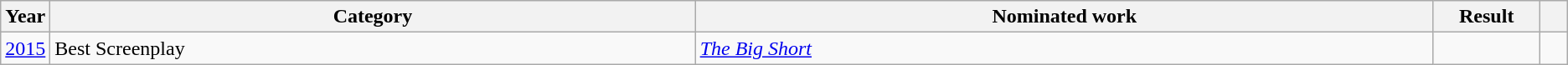<table class=wikitable>
<tr>
<th scope="col" style="width:1em;">Year</th>
<th scope="col" style="width:34em;">Category</th>
<th scope="col" style="width:39em;">Nominated work</th>
<th scope="col" style="width:5em;">Result</th>
<th scope="col" style="width:1em;"></th>
</tr>
<tr>
<td><a href='#'>2015</a></td>
<td>Best Screenplay</td>
<td><em><a href='#'>The Big Short</a></em></td>
<td></td>
<td></td>
</tr>
</table>
